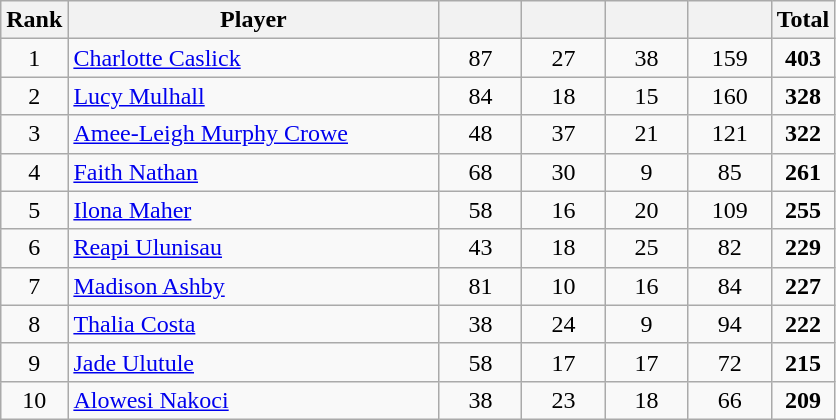<table class="wikitable" style="text-align:center;">
<tr>
<th>Rank</th>
<th style="width:15em;">Player</th>
<th style="width:3em;"></th>
<th style="width:3em;"></th>
<th style="width:3em;"></th>
<th style="width:3em;"></th>
<th>Total</th>
</tr>
<tr>
<td>1</td>
<td align=left> <a href='#'>Charlotte Caslick</a></td>
<td>87</td>
<td>27</td>
<td>38</td>
<td>159</td>
<td><strong>403</strong></td>
</tr>
<tr>
<td>2</td>
<td align=left> <a href='#'>Lucy Mulhall</a></td>
<td>84</td>
<td>18</td>
<td>15</td>
<td>160</td>
<td><strong>328</strong></td>
</tr>
<tr>
<td>3</td>
<td align=left> <a href='#'>Amee-Leigh Murphy Crowe</a></td>
<td>48</td>
<td>37</td>
<td>21</td>
<td>121</td>
<td><strong>322</strong></td>
</tr>
<tr>
<td>4</td>
<td align=left> <a href='#'>Faith Nathan</a></td>
<td>68</td>
<td>30</td>
<td>9</td>
<td>85</td>
<td><strong>261</strong></td>
</tr>
<tr>
<td>5</td>
<td align=left> <a href='#'>Ilona Maher</a></td>
<td>58</td>
<td>16</td>
<td>20</td>
<td>109</td>
<td><strong>255</strong></td>
</tr>
<tr>
<td>6</td>
<td align=left> <a href='#'>Reapi Ulunisau</a></td>
<td>43</td>
<td>18</td>
<td>25</td>
<td>82</td>
<td><strong>229</strong></td>
</tr>
<tr>
<td>7</td>
<td align=left> <a href='#'>Madison Ashby</a></td>
<td>81</td>
<td>10</td>
<td>16</td>
<td>84</td>
<td><strong>227</strong></td>
</tr>
<tr>
<td>8</td>
<td align=left> <a href='#'>Thalia Costa</a></td>
<td>38</td>
<td>24</td>
<td>9</td>
<td>94</td>
<td><strong>222</strong></td>
</tr>
<tr>
<td>9</td>
<td align=left> <a href='#'>Jade Ulutule</a></td>
<td>58</td>
<td>17</td>
<td>17</td>
<td>72</td>
<td><strong>215</strong></td>
</tr>
<tr>
<td>10</td>
<td align=left> <a href='#'>Alowesi Nakoci</a></td>
<td>38</td>
<td>23</td>
<td>18</td>
<td>66</td>
<td><strong>209</strong></td>
</tr>
</table>
